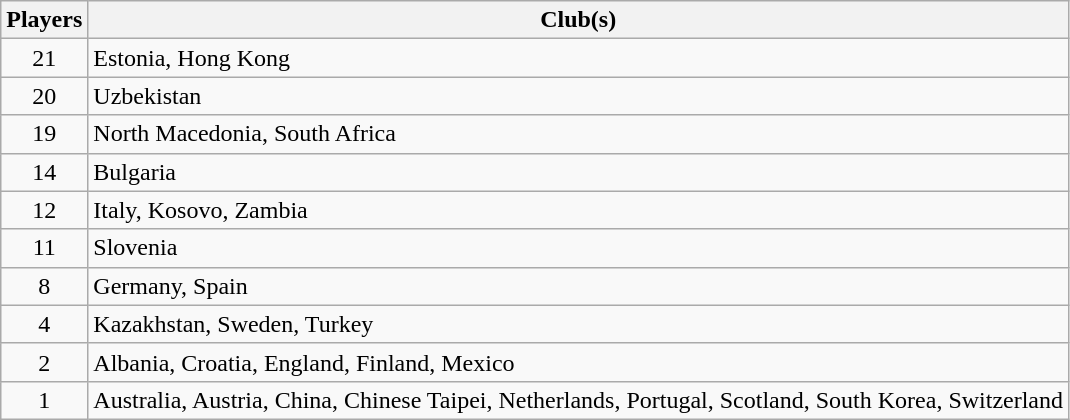<table class="wikitable">
<tr>
<th>Players</th>
<th>Club(s)</th>
</tr>
<tr>
<td align="center">21</td>
<td> Estonia,  Hong Kong</td>
</tr>
<tr>
<td align="center">20</td>
<td> Uzbekistan</td>
</tr>
<tr>
<td align="center">19</td>
<td> North Macedonia,  South Africa</td>
</tr>
<tr>
<td align="center">14</td>
<td> Bulgaria</td>
</tr>
<tr>
<td align="center">12</td>
<td> Italy,  Kosovo,  Zambia</td>
</tr>
<tr>
<td align="center">11</td>
<td> Slovenia</td>
</tr>
<tr>
<td align="center">8</td>
<td> Germany,  Spain</td>
</tr>
<tr>
<td align="center">4</td>
<td> Kazakhstan,  Sweden,  Turkey</td>
</tr>
<tr>
<td align="center">2</td>
<td> Albania,  Croatia,  England,  Finland,  Mexico</td>
</tr>
<tr>
<td align="center">1</td>
<td> Australia,  Austria,  China,  Chinese Taipei,  Netherlands,  Portugal,  Scotland,  South Korea,  Switzerland</td>
</tr>
</table>
